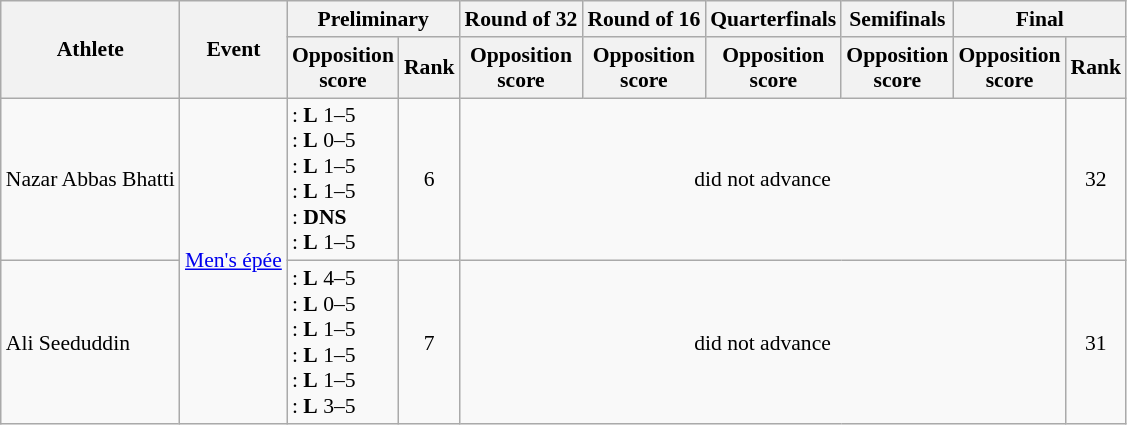<table class=wikitable style=font-size:90%;text-align:center>
<tr>
<th rowspan="2">Athlete</th>
<th rowspan="2">Event</th>
<th colspan="2">Preliminary</th>
<th>Round of 32</th>
<th>Round of 16</th>
<th>Quarterfinals</th>
<th>Semifinals</th>
<th colspan="2">Final</th>
</tr>
<tr>
<th>Opposition<br> score</th>
<th>Rank</th>
<th>Opposition<br> score</th>
<th>Opposition<br> score</th>
<th>Opposition<br> score</th>
<th>Opposition<br> score</th>
<th>Opposition<br> score</th>
<th>Rank</th>
</tr>
<tr>
<td align=left>Nazar Abbas Bhatti</td>
<td align=left rowspan=2><a href='#'>Men's épée</a></td>
<td align=left>: <strong>L</strong> 1–5<br>: <strong>L</strong> 0–5<br>: <strong>L</strong> 1–5<br>: <strong>L</strong> 1–5<br>: <strong>DNS</strong><br>: <strong>L</strong> 1–5</td>
<td>6</td>
<td colspan=5>did not advance</td>
<td>32</td>
</tr>
<tr>
<td align=left>Ali Seeduddin</td>
<td align=left>: <strong>L</strong> 4–5<br>: <strong>L</strong> 0–5<br>: <strong>L</strong> 1–5<br>: <strong>L</strong> 1–5<br>: <strong>L</strong> 1–5<br>: <strong>L</strong> 3–5</td>
<td>7</td>
<td colspan=5>did not advance</td>
<td>31</td>
</tr>
</table>
